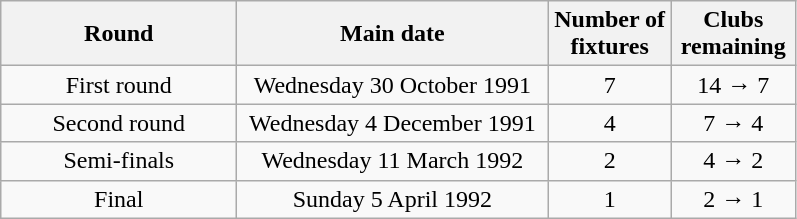<table class="wikitable plainrowheaders" style="text-align:center">
<tr>
<th scope="col" style="width:150px">Round</th>
<th scope="col" style="width:200px">Main date</th>
<th scope="col" style="width:75px">Number of fixtures</th>
<th scope="col" style="width:75px">Clubs remaining</th>
</tr>
<tr>
<td>First round</td>
<td>Wednesday 30 October 1991</td>
<td>7</td>
<td>14 → 7</td>
</tr>
<tr>
<td>Second round</td>
<td>Wednesday 4 December 1991</td>
<td>4</td>
<td>7 → 4</td>
</tr>
<tr>
<td>Semi-finals</td>
<td>Wednesday 11 March 1992</td>
<td>2</td>
<td>4 → 2</td>
</tr>
<tr>
<td>Final</td>
<td>Sunday 5 April 1992</td>
<td>1</td>
<td>2 → 1</td>
</tr>
</table>
